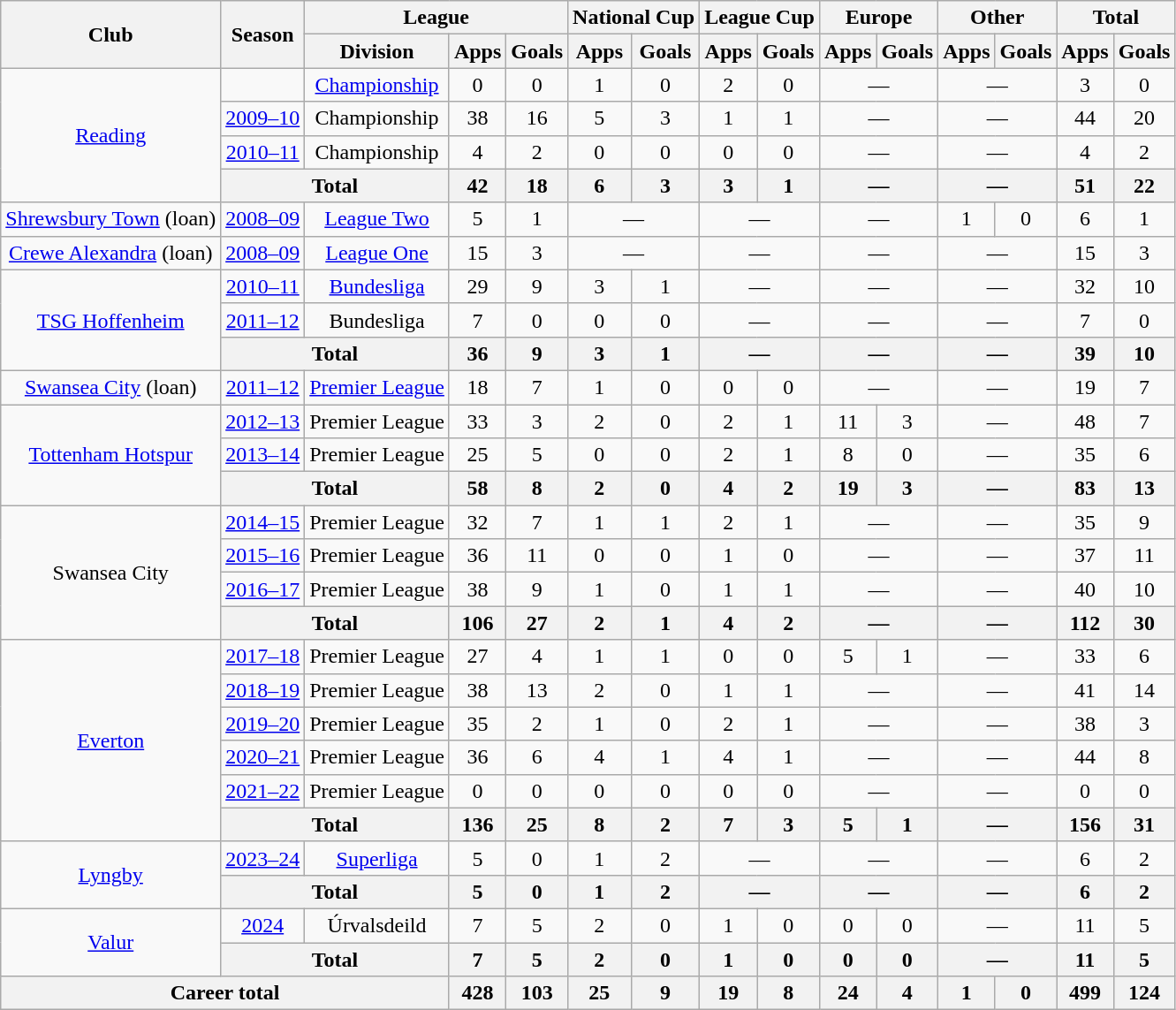<table class="wikitable" style="text-align: center">
<tr>
<th rowspan="2">Club</th>
<th rowspan="2">Season</th>
<th colspan="3">League</th>
<th colspan="2">National Cup</th>
<th colspan="2">League Cup</th>
<th colspan="2">Europe</th>
<th colspan="2">Other</th>
<th colspan="2">Total</th>
</tr>
<tr>
<th>Division</th>
<th>Apps</th>
<th>Goals</th>
<th>Apps</th>
<th>Goals</th>
<th>Apps</th>
<th>Goals</th>
<th>Apps</th>
<th>Goals</th>
<th>Apps</th>
<th>Goals</th>
<th>Apps</th>
<th>Goals</th>
</tr>
<tr>
<td rowspan="4"><a href='#'>Reading</a></td>
<td></td>
<td><a href='#'>Championship</a></td>
<td>0</td>
<td>0</td>
<td>1</td>
<td>0</td>
<td>2</td>
<td>0</td>
<td colspan="2">—</td>
<td colspan="2">—</td>
<td>3</td>
<td>0</td>
</tr>
<tr>
<td><a href='#'>2009–10</a></td>
<td>Championship</td>
<td>38</td>
<td>16</td>
<td>5</td>
<td>3</td>
<td>1</td>
<td>1</td>
<td colspan="2">—</td>
<td colspan="2">—</td>
<td>44</td>
<td>20</td>
</tr>
<tr>
<td><a href='#'>2010–11</a></td>
<td>Championship</td>
<td>4</td>
<td>2</td>
<td>0</td>
<td>0</td>
<td>0</td>
<td>0</td>
<td colspan="2">—</td>
<td colspan="2">—</td>
<td>4</td>
<td>2</td>
</tr>
<tr>
<th colspan="2">Total</th>
<th>42</th>
<th>18</th>
<th>6</th>
<th>3</th>
<th>3</th>
<th>1</th>
<th colspan="2">—</th>
<th colspan="2">—</th>
<th>51</th>
<th>22</th>
</tr>
<tr>
<td><a href='#'>Shrewsbury Town</a> (loan)</td>
<td><a href='#'>2008–09</a></td>
<td><a href='#'>League Two</a></td>
<td>5</td>
<td>1</td>
<td colspan="2">—</td>
<td colspan="2">—</td>
<td colspan="2">—</td>
<td>1</td>
<td>0</td>
<td>6</td>
<td>1</td>
</tr>
<tr>
<td><a href='#'>Crewe Alexandra</a> (loan)</td>
<td><a href='#'>2008–09</a></td>
<td><a href='#'>League One</a></td>
<td>15</td>
<td>3</td>
<td colspan="2">—</td>
<td colspan="2">—</td>
<td colspan="2">—</td>
<td colspan="2">—</td>
<td>15</td>
<td>3</td>
</tr>
<tr>
<td rowspan="3"><a href='#'>TSG Hoffenheim</a></td>
<td><a href='#'>2010–11</a></td>
<td><a href='#'>Bundesliga</a></td>
<td>29</td>
<td>9</td>
<td>3</td>
<td>1</td>
<td colspan="2">—</td>
<td colspan="2">—</td>
<td colspan="2">—</td>
<td>32</td>
<td>10</td>
</tr>
<tr>
<td><a href='#'>2011–12</a></td>
<td>Bundesliga</td>
<td>7</td>
<td>0</td>
<td>0</td>
<td>0</td>
<td colspan="2">—</td>
<td colspan="2">—</td>
<td colspan="2">—</td>
<td>7</td>
<td>0</td>
</tr>
<tr>
<th colspan="2">Total</th>
<th>36</th>
<th>9</th>
<th>3</th>
<th>1</th>
<th colspan="2">—</th>
<th colspan="2">—</th>
<th colspan="2">—</th>
<th>39</th>
<th>10</th>
</tr>
<tr>
<td><a href='#'>Swansea City</a> (loan)</td>
<td><a href='#'>2011–12</a></td>
<td><a href='#'>Premier League</a></td>
<td>18</td>
<td>7</td>
<td>1</td>
<td>0</td>
<td>0</td>
<td>0</td>
<td colspan="2">—</td>
<td colspan="2">—</td>
<td>19</td>
<td>7</td>
</tr>
<tr>
<td rowspan="3"><a href='#'>Tottenham Hotspur</a></td>
<td><a href='#'>2012–13</a></td>
<td>Premier League</td>
<td>33</td>
<td>3</td>
<td>2</td>
<td>0</td>
<td>2</td>
<td>1</td>
<td>11</td>
<td>3</td>
<td colspan="2">—</td>
<td>48</td>
<td>7</td>
</tr>
<tr>
<td><a href='#'>2013–14</a></td>
<td>Premier League</td>
<td>25</td>
<td>5</td>
<td>0</td>
<td>0</td>
<td>2</td>
<td>1</td>
<td>8</td>
<td>0</td>
<td colspan="2">—</td>
<td>35</td>
<td>6</td>
</tr>
<tr>
<th colspan="2">Total</th>
<th>58</th>
<th>8</th>
<th>2</th>
<th>0</th>
<th>4</th>
<th>2</th>
<th>19</th>
<th>3</th>
<th colspan="2">—</th>
<th>83</th>
<th>13</th>
</tr>
<tr>
<td rowspan="4">Swansea City</td>
<td><a href='#'>2014–15</a></td>
<td>Premier League</td>
<td>32</td>
<td>7</td>
<td>1</td>
<td>1</td>
<td>2</td>
<td>1</td>
<td colspan="2">—</td>
<td colspan="2">—</td>
<td>35</td>
<td>9</td>
</tr>
<tr>
<td><a href='#'>2015–16</a></td>
<td>Premier League</td>
<td>36</td>
<td>11</td>
<td>0</td>
<td>0</td>
<td>1</td>
<td>0</td>
<td colspan="2">—</td>
<td colspan="2">—</td>
<td>37</td>
<td>11</td>
</tr>
<tr>
<td><a href='#'>2016–17</a></td>
<td>Premier League</td>
<td>38</td>
<td>9</td>
<td>1</td>
<td>0</td>
<td>1</td>
<td>1</td>
<td colspan="2">—</td>
<td colspan="2">—</td>
<td>40</td>
<td>10</td>
</tr>
<tr>
<th colspan="2">Total</th>
<th>106</th>
<th>27</th>
<th>2</th>
<th>1</th>
<th>4</th>
<th>2</th>
<th colspan="2">—</th>
<th colspan="2">—</th>
<th>112</th>
<th>30</th>
</tr>
<tr>
<td rowspan="6"><a href='#'>Everton</a></td>
<td><a href='#'>2017–18</a></td>
<td>Premier League</td>
<td>27</td>
<td>4</td>
<td>1</td>
<td>1</td>
<td>0</td>
<td>0</td>
<td>5</td>
<td>1</td>
<td colspan="2">—</td>
<td>33</td>
<td>6</td>
</tr>
<tr>
<td><a href='#'>2018–19</a></td>
<td>Premier League</td>
<td>38</td>
<td>13</td>
<td>2</td>
<td>0</td>
<td>1</td>
<td>1</td>
<td colspan="2">—</td>
<td colspan="2">—</td>
<td>41</td>
<td>14</td>
</tr>
<tr>
<td><a href='#'>2019–20</a></td>
<td>Premier League</td>
<td>35</td>
<td>2</td>
<td>1</td>
<td>0</td>
<td>2</td>
<td>1</td>
<td colspan="2">—</td>
<td colspan="2">—</td>
<td>38</td>
<td>3</td>
</tr>
<tr>
<td><a href='#'>2020–21</a></td>
<td>Premier League</td>
<td>36</td>
<td>6</td>
<td>4</td>
<td>1</td>
<td>4</td>
<td>1</td>
<td colspan="2">—</td>
<td colspan="2">—</td>
<td>44</td>
<td>8</td>
</tr>
<tr>
<td><a href='#'>2021–22</a></td>
<td>Premier League</td>
<td>0</td>
<td>0</td>
<td>0</td>
<td>0</td>
<td>0</td>
<td>0</td>
<td colspan="2">—</td>
<td colspan="2">—</td>
<td>0</td>
<td>0</td>
</tr>
<tr>
<th colspan="2">Total</th>
<th>136</th>
<th>25</th>
<th>8</th>
<th>2</th>
<th>7</th>
<th>3</th>
<th>5</th>
<th>1</th>
<th colspan="2">—</th>
<th>156</th>
<th>31</th>
</tr>
<tr>
<td rowspan="2"><a href='#'>Lyngby</a></td>
<td><a href='#'>2023–24</a></td>
<td><a href='#'>Superliga</a></td>
<td>5</td>
<td>0</td>
<td>1</td>
<td>2</td>
<td colspan="2">—</td>
<td colspan="2">—</td>
<td colspan="2">—</td>
<td>6</td>
<td>2</td>
</tr>
<tr>
<th colspan="2">Total</th>
<th>5</th>
<th>0</th>
<th>1</th>
<th>2</th>
<th colspan="2">—</th>
<th colspan="2">—</th>
<th colspan="2">—</th>
<th>6</th>
<th>2</th>
</tr>
<tr>
<td rowspan="2"><a href='#'>Valur</a></td>
<td><a href='#'>2024</a></td>
<td>Úrvalsdeild</td>
<td>7</td>
<td>5</td>
<td>2</td>
<td>0</td>
<td>1</td>
<td>0</td>
<td>0</td>
<td 0>0</td>
<td colspan="2">—</td>
<td>11</td>
<td>5</td>
</tr>
<tr>
<th colspan="2">Total</th>
<th>7</th>
<th>5</th>
<th>2</th>
<th>0</th>
<th>1</th>
<th>0</th>
<th>0</th>
<th 0>0</th>
<th colspan="2">—</th>
<th>11</th>
<th>5</th>
</tr>
<tr>
<th colspan="3">Career total</th>
<th>428</th>
<th>103</th>
<th>25</th>
<th>9</th>
<th>19</th>
<th>8</th>
<th>24</th>
<th>4</th>
<th>1</th>
<th>0</th>
<th>499</th>
<th>124</th>
</tr>
</table>
